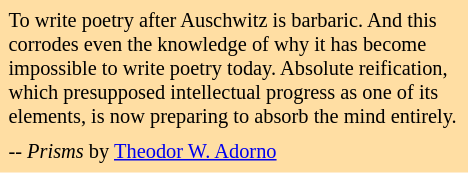<table class="toccolours" style="float: right; margin-left: 1em; margin-right: 1em; font-size: 85%; background:#FFDEA3; color:black; width:23em; max-width: 25%;" cellspacing="5">
<tr>
<td style="text-align: left;">To write poetry after Auschwitz is barbaric. And this corrodes even the knowledge of why it has become impossible to write poetry today. Absolute reification, which presupposed intellectual progress as one of its elements, is now preparing to absorb the mind entirely.</td>
</tr>
<tr>
<td style="text-align: left;">-- <em>Prisms</em> by <a href='#'>Theodor W. Adorno</a></td>
</tr>
</table>
